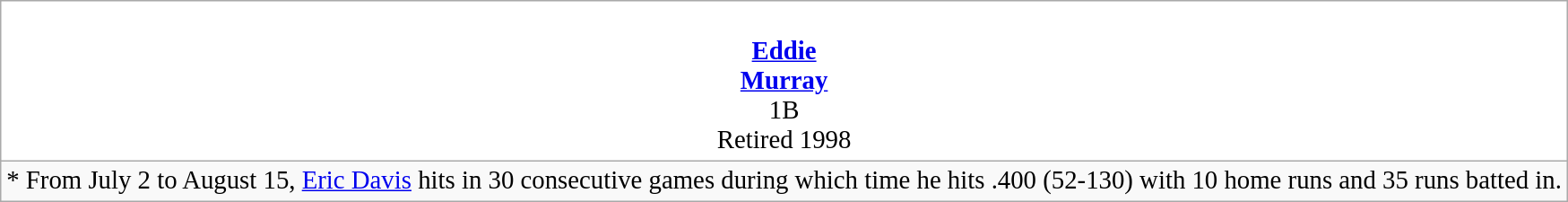<table class="wikitable" style="font-style:bold; font-size:120%; border:3px" cellpadding="3">
<tr align="center" bgcolor="white">
<td><br><strong><a href='#'>Eddie<br>Murray</a></strong><br>1B<br><span>Retired 1998</span></td>
</tr>
<tr>
<td>* From July 2 to August 15, <a href='#'>Eric Davis</a> hits in 30 consecutive games during which time he hits .400 (52-130) with 10 home runs and 35 runs batted in.</td>
</tr>
</table>
